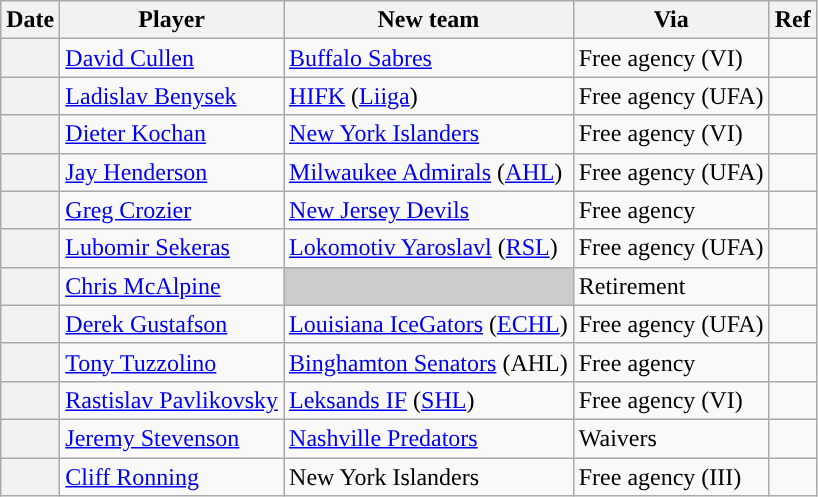<table class="wikitable plainrowheaders">
<tr style="background:#ddd; text-align:center;">
<th>Date</th>
<th>Player</th>
<th>New team</th>
<th>Via</th>
<th>Ref</th>
</tr>
<tr>
<th scope="row"></th>
<td><a href='#'>David Cullen</a></td>
<td><a href='#'>Buffalo Sabres</a></td>
<td>Free agency (VI)</td>
<td></td>
</tr>
<tr>
<th scope="row"></th>
<td><a href='#'>Ladislav Benysek</a></td>
<td><a href='#'>HIFK</a> (<a href='#'>Liiga</a>)</td>
<td>Free agency (UFA)</td>
<td></td>
</tr>
<tr>
<th scope="row"></th>
<td><a href='#'>Dieter Kochan</a></td>
<td><a href='#'>New York Islanders</a></td>
<td>Free agency (VI)</td>
<td></td>
</tr>
<tr>
<th scope="row"></th>
<td><a href='#'>Jay Henderson</a></td>
<td><a href='#'>Milwaukee Admirals</a> (<a href='#'>AHL</a>)</td>
<td>Free agency (UFA)</td>
<td></td>
</tr>
<tr>
<th scope="row"></th>
<td><a href='#'>Greg Crozier</a></td>
<td><a href='#'>New Jersey Devils</a></td>
<td>Free agency</td>
<td></td>
</tr>
<tr>
<th scope="row"></th>
<td><a href='#'>Lubomir Sekeras</a></td>
<td><a href='#'>Lokomotiv Yaroslavl</a> (<a href='#'>RSL</a>)</td>
<td>Free agency (UFA)</td>
<td></td>
</tr>
<tr>
<th scope="row"></th>
<td><a href='#'>Chris McAlpine</a></td>
<td style="background:#ccc"></td>
<td>Retirement</td>
<td></td>
</tr>
<tr>
<th scope="row"></th>
<td><a href='#'>Derek Gustafson</a></td>
<td><a href='#'>Louisiana IceGators</a> (<a href='#'>ECHL</a>)</td>
<td>Free agency (UFA)</td>
<td></td>
</tr>
<tr>
<th scope="row"></th>
<td><a href='#'>Tony Tuzzolino</a></td>
<td><a href='#'>Binghamton Senators</a> (AHL)</td>
<td>Free agency</td>
<td></td>
</tr>
<tr>
<th scope="row"></th>
<td><a href='#'>Rastislav Pavlikovsky</a></td>
<td><a href='#'>Leksands IF</a> (<a href='#'>SHL</a>)</td>
<td>Free agency (VI)</td>
<td></td>
</tr>
<tr>
<th scope="row"></th>
<td><a href='#'>Jeremy Stevenson</a></td>
<td><a href='#'>Nashville Predators</a></td>
<td>Waivers</td>
<td></td>
</tr>
<tr>
<th scope="row"></th>
<td><a href='#'>Cliff Ronning</a></td>
<td>New York Islanders</td>
<td>Free agency (III)</td>
<td></td>
</tr>
</table>
